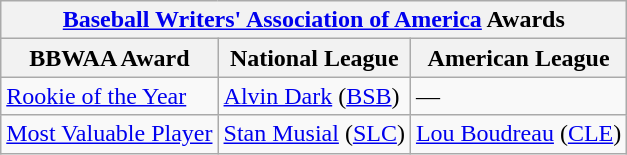<table class="wikitable">
<tr>
<th colspan="3"><a href='#'>Baseball Writers' Association of America</a> Awards</th>
</tr>
<tr>
<th>BBWAA Award</th>
<th>National League</th>
<th>American League</th>
</tr>
<tr>
<td><a href='#'>Rookie of the Year</a></td>
<td><a href='#'>Alvin Dark</a> (<a href='#'>BSB</a>)</td>
<td>—</td>
</tr>
<tr>
<td><a href='#'>Most Valuable Player</a></td>
<td><a href='#'>Stan Musial</a> (<a href='#'>SLC</a>)</td>
<td><a href='#'>Lou Boudreau</a> (<a href='#'>CLE</a>)</td>
</tr>
</table>
